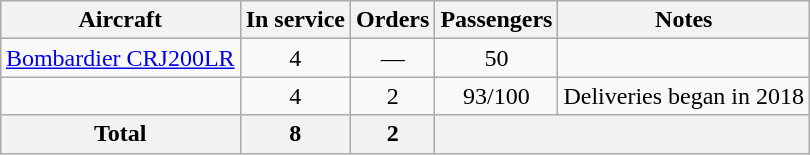<table class="wikitable" style="margin:1em auto; border-collapse:collapse;text-align:center">
<tr>
<th>Aircraft</th>
<th>In service</th>
<th>Orders</th>
<th>Passengers</th>
<th>Notes</th>
</tr>
<tr>
<td><a href='#'>Bombardier CRJ200LR</a></td>
<td>4</td>
<td>—</td>
<td>50</td>
<td></td>
</tr>
<tr>
<td></td>
<td>4</td>
<td>2</td>
<td>93/100</td>
<td>Deliveries began in 2018</td>
</tr>
<tr>
<th>Total</th>
<th>8</th>
<th>2</th>
<th colspan="2"></th>
</tr>
</table>
